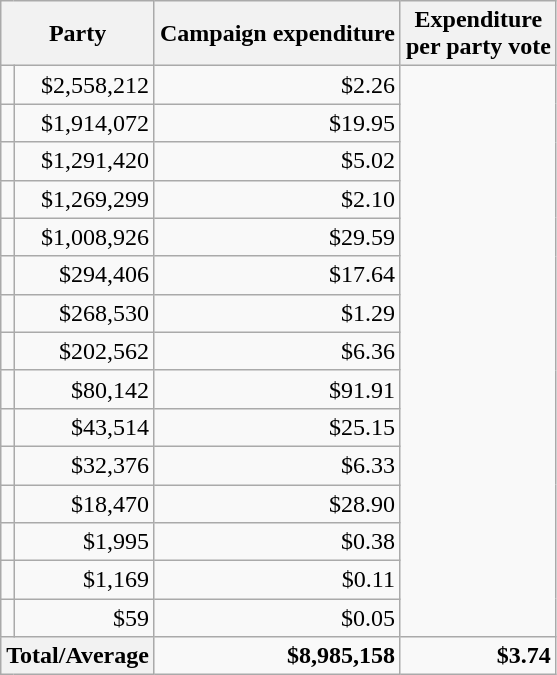<table class="wikitable plainrowheaders sortable">
<tr>
<th scope="col" colspan=2>Party</th>
<th scope="col">Campaign expenditure</th>
<th scope="col">Expenditure<br>per party vote</th>
</tr>
<tr align=right>
<td></td>
<td>$2,558,212</td>
<td>$2.26</td>
</tr>
<tr align=right>
<td></td>
<td>$1,914,072</td>
<td>$19.95</td>
</tr>
<tr align=right>
<td></td>
<td>$1,291,420</td>
<td>$5.02</td>
</tr>
<tr align=right>
<td></td>
<td>$1,269,299</td>
<td>$2.10</td>
</tr>
<tr align=right>
<td></td>
<td>$1,008,926</td>
<td>$29.59</td>
</tr>
<tr align=right>
<td></td>
<td>$294,406</td>
<td>$17.64</td>
</tr>
<tr align=right>
<td></td>
<td>$268,530</td>
<td>$1.29</td>
</tr>
<tr align=right>
<td></td>
<td>$202,562</td>
<td>$6.36</td>
</tr>
<tr align=right>
<td></td>
<td>$80,142</td>
<td>$91.91</td>
</tr>
<tr align=right>
<td></td>
<td>$43,514</td>
<td>$25.15</td>
</tr>
<tr align=right>
<td></td>
<td>$32,376</td>
<td>$6.33</td>
</tr>
<tr align=right>
<td></td>
<td>$18,470</td>
<td>$28.90</td>
</tr>
<tr align=right>
<td></td>
<td>$1,995</td>
<td>$0.38</td>
</tr>
<tr align=right>
<td></td>
<td>$1,169</td>
<td>$0.11</td>
</tr>
<tr align=right>
<td></td>
<td>$59</td>
<td>$0.05</td>
</tr>
<tr>
<th scope="row" colspan=2 align=left>Total/Average</th>
<td align=right><strong>$8,985,158</strong></td>
<td align=right><strong>$3.74</strong></td>
</tr>
</table>
